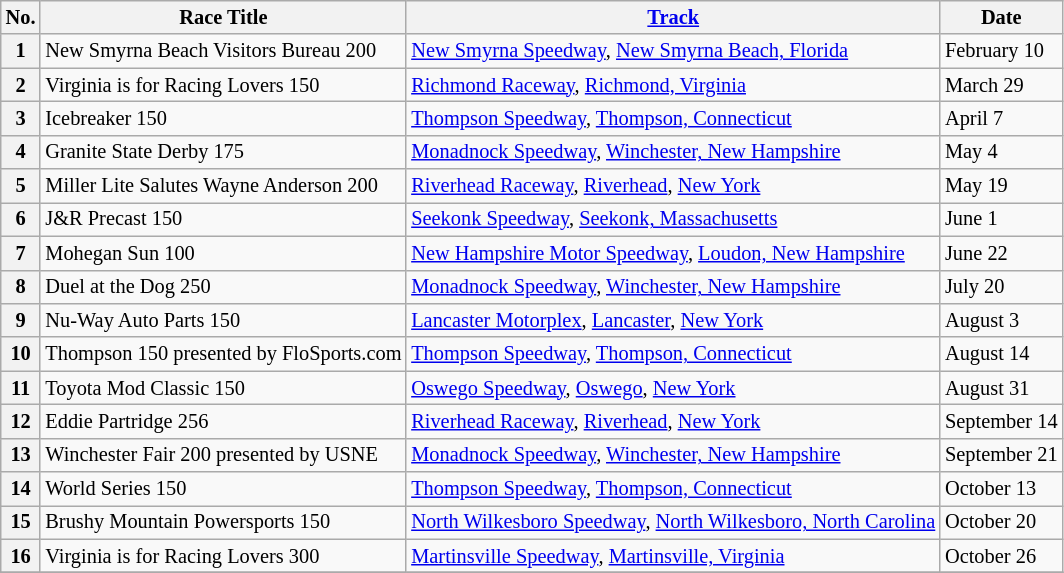<table class="wikitable" style="font-size:85%;">
<tr>
<th>No.</th>
<th>Race Title</th>
<th><a href='#'>Track</a></th>
<th>Date</th>
</tr>
<tr>
<th>1</th>
<td>New Smyrna Beach Visitors Bureau 200</td>
<td><a href='#'>New Smyrna Speedway</a>, <a href='#'>New Smyrna Beach, Florida</a></td>
<td>February 10</td>
</tr>
<tr>
<th>2</th>
<td>Virginia is for Racing Lovers 150</td>
<td><a href='#'>Richmond Raceway</a>, <a href='#'>Richmond, Virginia</a></td>
<td>March 29</td>
</tr>
<tr>
<th>3</th>
<td>Icebreaker 150</td>
<td><a href='#'>Thompson Speedway</a>, <a href='#'>Thompson, Connecticut</a></td>
<td>April 7</td>
</tr>
<tr>
<th>4</th>
<td>Granite State Derby 175</td>
<td><a href='#'>Monadnock Speedway</a>, <a href='#'>Winchester, New Hampshire</a></td>
<td>May 4</td>
</tr>
<tr>
<th>5</th>
<td>Miller Lite Salutes Wayne Anderson 200</td>
<td><a href='#'>Riverhead Raceway</a>, <a href='#'>Riverhead</a>, <a href='#'>New York</a></td>
<td>May 19</td>
</tr>
<tr>
<th>6</th>
<td>J&R Precast 150</td>
<td><a href='#'>Seekonk Speedway</a>, <a href='#'>Seekonk, Massachusetts</a></td>
<td>June 1</td>
</tr>
<tr>
<th>7</th>
<td>Mohegan Sun 100</td>
<td><a href='#'>New Hampshire Motor Speedway</a>, <a href='#'>Loudon, New Hampshire</a></td>
<td>June 22</td>
</tr>
<tr>
<th>8</th>
<td>Duel at the Dog 250</td>
<td><a href='#'>Monadnock Speedway</a>, <a href='#'>Winchester, New Hampshire</a></td>
<td>July 20</td>
</tr>
<tr>
<th>9</th>
<td>Nu-Way Auto Parts 150</td>
<td><a href='#'>Lancaster Motorplex</a>, <a href='#'>Lancaster</a>, <a href='#'>New York</a></td>
<td>August 3</td>
</tr>
<tr>
<th>10</th>
<td>Thompson 150 presented by FloSports.com</td>
<td><a href='#'>Thompson Speedway</a>, <a href='#'>Thompson, Connecticut</a></td>
<td>August 14</td>
</tr>
<tr>
<th>11</th>
<td>Toyota Mod Classic 150</td>
<td><a href='#'>Oswego Speedway</a>, <a href='#'>Oswego</a>, <a href='#'>New York</a></td>
<td>August 31</td>
</tr>
<tr>
<th>12</th>
<td>Eddie Partridge 256</td>
<td><a href='#'>Riverhead Raceway</a>, <a href='#'>Riverhead</a>, <a href='#'>New York</a></td>
<td>September 14</td>
</tr>
<tr>
<th>13</th>
<td>Winchester Fair 200 presented by USNE</td>
<td><a href='#'>Monadnock Speedway</a>, <a href='#'>Winchester, New Hampshire</a></td>
<td>September 21</td>
</tr>
<tr>
<th>14</th>
<td>World Series 150</td>
<td><a href='#'>Thompson Speedway</a>, <a href='#'>Thompson, Connecticut</a></td>
<td>October 13</td>
</tr>
<tr>
<th>15</th>
<td>Brushy Mountain Powersports 150</td>
<td><a href='#'>North Wilkesboro Speedway</a>, <a href='#'>North Wilkesboro, North Carolina</a></td>
<td>October 20</td>
</tr>
<tr>
<th>16</th>
<td>Virginia is for Racing Lovers 300</td>
<td><a href='#'>Martinsville Speedway</a>, <a href='#'>Martinsville, Virginia</a></td>
<td>October 26</td>
</tr>
<tr>
</tr>
</table>
